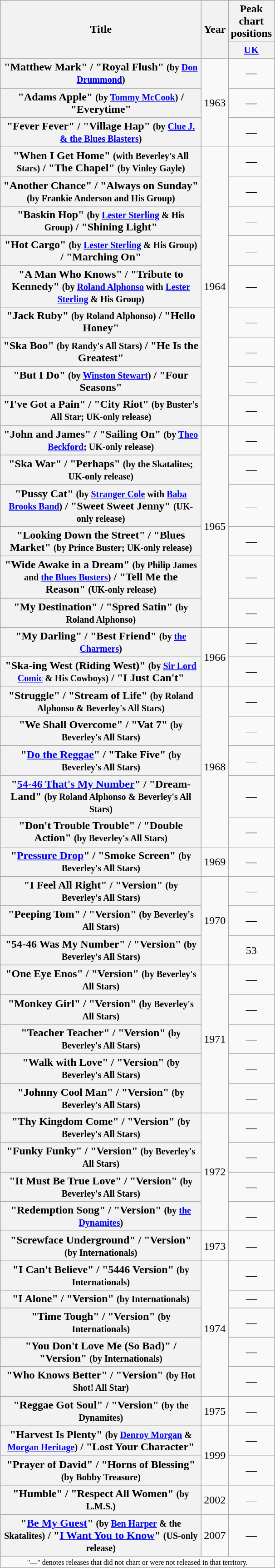<table class="wikitable plainrowheaders" style="text-align:center;">
<tr>
<th rowspan="2" scope="col" style="width:18em;">Title</th>
<th rowspan="2" scope="col" style="width:2em;">Year</th>
<th>Peak chart<br>positions</th>
</tr>
<tr>
<th scope="col" style="width:3em;font-size:90%;"><a href='#'>UK</a><br></th>
</tr>
<tr>
<th scope="row">"Matthew Mark" / "Royal Flush" <small>(by <a href='#'>Don Drummond</a>)</small></th>
<td rowspan="3">1963</td>
<td align="center">—</td>
</tr>
<tr>
<th scope="row">"Adams Apple" <small>(by <a href='#'>Tommy McCook</a>)</small> / "Everytime"</th>
<td align="center">—</td>
</tr>
<tr>
<th scope="row">"Fever Fever" / "Village Hap" <small>(by <a href='#'>Clue J. & the Blues Blasters</a>)</small></th>
<td align="center">—</td>
</tr>
<tr>
<th scope="row">"When I Get Home" <small>(with Beverley's All Stars)</small> / "The Chapel" <small>(by Vinley Gayle)</small></th>
<td rowspan="9">1964</td>
<td align="center">—</td>
</tr>
<tr>
<th scope="row">"Another Chance" / "Always on Sunday" <small>(by Frankie Anderson and His Group)</small></th>
<td align="center">—</td>
</tr>
<tr>
<th scope="row">"Baskin Hop" <small>(by <a href='#'>Lester Sterling</a> & His Group)</small> / "Shining Light"</th>
<td align="center">—</td>
</tr>
<tr>
<th scope="row">"Hot Cargo" <small>(by <a href='#'>Lester Sterling</a> & His Group)</small> / "Marching On"</th>
<td align="center">—</td>
</tr>
<tr>
<th scope="row">"A Man Who Knows" / "Tribute to Kennedy" <small>(by <a href='#'>Roland Alphonso</a> with <a href='#'>Lester Sterling</a> & His Group)</small></th>
<td align="center">—</td>
</tr>
<tr>
<th scope="row">"Jack Ruby" <small>(by Roland Alphonso)</small> / "Hello Honey"</th>
<td align="center">—</td>
</tr>
<tr>
<th scope="row">"Ska Boo" <small>(by Randy's All Stars)</small> / "He Is the Greatest"</th>
<td align="center">—</td>
</tr>
<tr>
<th scope="row">"But I Do" <small>(by <a href='#'>Winston Stewart</a>)</small> / "Four Seasons"</th>
<td align="center">—</td>
</tr>
<tr>
<th scope="row">"I've Got a Pain" / "City Riot" <small>(by Buster's All Star; UK-only release)</small></th>
<td align="center">—</td>
</tr>
<tr>
<th scope="row">"John and James" / "Sailing On" <small>(by <a href='#'>Theo Beckford</a>; UK-only release)</small></th>
<td rowspan="6">1965</td>
<td>—</td>
</tr>
<tr>
<th scope="row">"Ska War" / "Perhaps" <small>(by the Skatalites; UK-only release)</small></th>
<td align="center">—</td>
</tr>
<tr>
<th scope="row">"Pussy Cat" <small>(by <a href='#'>Stranger Cole</a> with <a href='#'>Baba Brooks Band</a>)</small> / "Sweet Sweet Jenny" <small>(UK-only release)</small></th>
<td>—</td>
</tr>
<tr>
<th scope="row">"Looking Down the Street" / "Blues Market" <small>(by Prince Buster; UK-only release)</small></th>
<td>—</td>
</tr>
<tr>
<th scope="row">"Wide Awake in a Dream" <small>(by Philip James and <a href='#'>the Blues Busters</a>)</small> / "Tell Me the Reason" <small>(UK-only release)</small></th>
<td>—</td>
</tr>
<tr>
<th scope="row">"My Destination" / "Spred Satin" <small>(by Roland Alphonso)</small></th>
<td align="center">—</td>
</tr>
<tr>
<th scope="row">"My Darling" / "Best Friend" <small>(by <a href='#'>the Charmers</a>)</small></th>
<td rowspan="2">1966</td>
<td>—</td>
</tr>
<tr>
<th scope="row">"Ska-ing West (Riding West)" <small>(by <a href='#'>Sir Lord Comic</a> & His Cowboys)</small> / "I Just Can't"</th>
<td>—</td>
</tr>
<tr>
<th scope="row">"Struggle" / "Stream of Life" <small>(by Roland Alphonso & Beverley's All Stars)</small></th>
<td rowspan="5">1968</td>
<td>—</td>
</tr>
<tr>
<th scope="row">"We Shall Overcome" / "Vat 7" <small>(by Beverley's All Stars)</small></th>
<td>—</td>
</tr>
<tr>
<th scope="row">"<a href='#'>Do the Reggae</a>" / "Take Five" <small>(by Beverley's All Stars)</small></th>
<td>—</td>
</tr>
<tr>
<th scope="row">"<a href='#'>54-46 That's My Number</a>" / "Dream-Land" <small>(by Roland Alphonso & Beverley's All Stars)</small></th>
<td>—</td>
</tr>
<tr>
<th scope="row">"Don't Trouble Trouble" / "Double Action" <small>(by Beverley's All Stars)</small></th>
<td align="center">—</td>
</tr>
<tr>
<th scope="row">"<a href='#'>Pressure Drop</a>" / "Smoke Screen" <small>(by Beverley's All Stars)</small></th>
<td>1969</td>
<td align="center">—</td>
</tr>
<tr>
<th scope="row">"I Feel All Right" / "Version" <small>(by Beverley's All Stars)</small></th>
<td rowspan="3">1970</td>
<td align="center">—</td>
</tr>
<tr>
<th scope="row">"Peeping Tom" / "Version" <small>(by Beverley's All Stars)</small></th>
<td align="center">—</td>
</tr>
<tr>
<th scope="row">"54-46 Was My Number" / "Version" <small>(by Beverley's All Stars)</small></th>
<td align="center">53</td>
</tr>
<tr>
<th scope="row">"One Eye Enos" / "Version" <small>(by Beverley's All Stars)</small></th>
<td rowspan="5">1971</td>
<td align="center">—</td>
</tr>
<tr>
<th scope="row">"Monkey Girl" / "Version" <small>(by Beverley's All Stars)</small></th>
<td align="center">—</td>
</tr>
<tr>
<th scope="row">"Teacher Teacher" / "Version" <small>(by Beverley's All Stars)</small></th>
<td align="center">—</td>
</tr>
<tr>
<th scope="row">"Walk with Love" / "Version" <small>(by Beverley's All Stars)</small></th>
<td align="center">—</td>
</tr>
<tr>
<th scope="row">"Johnny Cool Man" / "Version" <small>(by Beverley's All Stars)</small></th>
<td>—</td>
</tr>
<tr>
<th scope="row">"Thy Kingdom Come" / "Version" <small>(by Beverley's All Stars)</small></th>
<td rowspan="4">1972</td>
<td align="center">—</td>
</tr>
<tr>
<th scope="row">"Funky Funky" / "Version" <small>(by Beverley's All Stars)</small></th>
<td align="center">—</td>
</tr>
<tr>
<th scope="row">"It Must Be True Love" / "Version" <small>(by Beverley's All Stars)</small></th>
<td align="center">—</td>
</tr>
<tr>
<th scope="row">"Redemption Song" / "Version" <small>(by <a href='#'>the Dynamites</a>)</small></th>
<td align="center">—</td>
</tr>
<tr>
<th scope="row">"Screwface Underground" / "Version" <small>(by Internationals)</small></th>
<td>1973</td>
<td>—</td>
</tr>
<tr>
<th scope="row">"I Can't Believe" / "5446 Version" <small>(by Internationals)</small></th>
<td rowspan="5">1974</td>
<td>—</td>
</tr>
<tr>
<th scope="row">"I Alone" / "Version" <small>(by Internationals)</small></th>
<td>—</td>
</tr>
<tr>
<th scope="row">"Time Tough" / "Version" <small>(by Internationals)</small></th>
<td align="center">—</td>
</tr>
<tr>
<th scope="row">"You Don't Love Me (So Bad)" / "Version" <small>(by Internationals)</small></th>
<td>—</td>
</tr>
<tr>
<th scope="row">"Who Knows Better" / "Version" <small>(by Hot Shot! All Star)</small></th>
<td>—</td>
</tr>
<tr>
<th scope="row">"Reggae Got Soul" / "Version" <small>(by the Dynamites)</small></th>
<td>1975</td>
<td>—</td>
</tr>
<tr>
<th scope="row">"Harvest Is Plenty" <small>(by <a href='#'>Denroy Morgan</a> & <a href='#'>Morgan Heritage</a>)</small> / "Lost Your Character"</th>
<td rowspan="2">1999</td>
<td>—</td>
</tr>
<tr>
<th scope="row">"Prayer of David" / "Horns of Blessing" <small>(by Bobby Treasure)</small></th>
<td>—</td>
</tr>
<tr>
<th scope="row">"Humble" / "Respect All Women" <small>(by L.M.S.)</small></th>
<td>2002</td>
<td>—</td>
</tr>
<tr>
<th scope="row">"<a href='#'>Be My Guest</a>" <small>(by <a href='#'>Ben Harper</a> & the Skatalites)</small> / "<a href='#'>I Want You to Know</a>" <small>(US-only release)</small></th>
<td>2007</td>
<td>—</td>
</tr>
<tr>
<td colspan="3" style="font-size:8pt">"—" denotes releases that did not chart or were not released in that territory.</td>
</tr>
</table>
